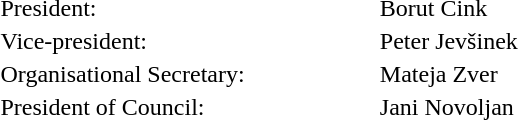<table style="width: 25em; text-align: left;">
<tr style="vertical-align:center;">
<td>President:</td>
<td>Borut Cink</td>
</tr>
<tr style="vertical-align:center;">
<td>Vice-president:</td>
<td>Peter Jevšinek</td>
</tr>
<tr style="vertical-align:center;">
<td>Organisational Secretary:</td>
<td>Mateja Zver</td>
</tr>
<tr style="vertical-align:top;">
<td>President of Council:</td>
<td>Jani Novoljan</td>
</tr>
</table>
